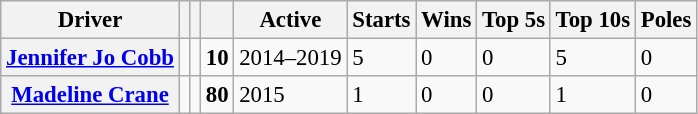<table class="wikitable sortable mw-collapsible mw-collapsed" style="font-size: 95%;">
<tr>
<th>Driver</th>
<th></th>
<th></th>
<th></th>
<th>Active</th>
<th>Starts</th>
<th>Wins</th>
<th>Top 5s</th>
<th>Top 10s</th>
<th>Poles</th>
</tr>
<tr>
<th><a href='#'>Jennifer Jo Cobb</a></th>
<td></td>
<td align=center></td>
<td align=center><strong>10</strong></td>
<td>2014–2019</td>
<td>5</td>
<td>0</td>
<td>0</td>
<td>5</td>
<td>0</td>
</tr>
<tr>
<th><a href='#'>Madeline Crane</a></th>
<td></td>
<td align=center></td>
<td align=center><strong>80</strong></td>
<td>2015</td>
<td>1</td>
<td>0</td>
<td>0</td>
<td>1</td>
<td>0</td>
</tr>
</table>
